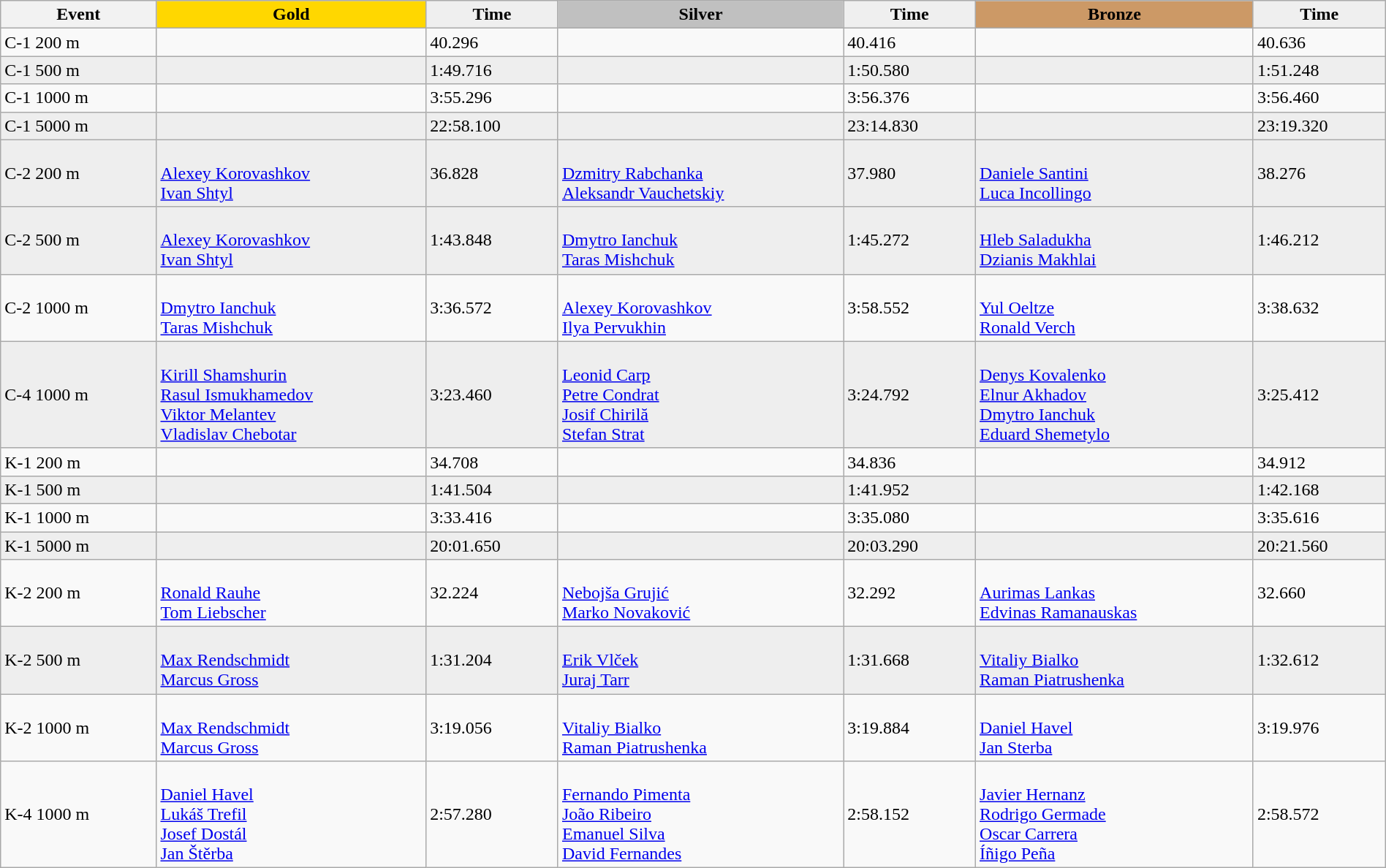<table class="wikitable" width=100%>
<tr>
<th>Event</th>
<td align=center bgcolor="gold"><strong>Gold</strong></td>
<td align=center bgcolor="EFEFEF"><strong>Time</strong></td>
<td align=center bgcolor="silver"><strong>Silver</strong></td>
<td align=center bgcolor="EFEFEF"><strong>Time</strong></td>
<td align=center bgcolor="CC9966"><strong>Bronze</strong></td>
<td align=center bgcolor="EFEFEF"><strong>Time</strong></td>
</tr>
<tr>
<td>C-1 200 m </td>
<td></td>
<td>40.296</td>
<td></td>
<td>40.416</td>
<td></td>
<td>40.636</td>
</tr>
<tr style="background:#eee; width:100%;">
<td>C-1 500 m</td>
<td></td>
<td>1:49.716</td>
<td></td>
<td>1:50.580</td>
<td></td>
<td>1:51.248</td>
</tr>
<tr>
<td>C-1 1000 m </td>
<td></td>
<td>3:55.296</td>
<td></td>
<td>3:56.376</td>
<td></td>
<td>3:56.460</td>
</tr>
<tr style="background:#eee; width:100%;">
<td>C-1 5000 m</td>
<td></td>
<td>22:58.100</td>
<td></td>
<td>23:14.830</td>
<td></td>
<td>23:19.320</td>
</tr>
<tr style="background:#eee; width:100%;">
<td>C-2 200 m</td>
<td><br><a href='#'>Alexey Korovashkov</a><br><a href='#'>Ivan Shtyl</a></td>
<td>36.828</td>
<td><br><a href='#'>Dzmitry Rabchanka</a><br><a href='#'>Aleksandr Vauchetskiy</a></td>
<td>37.980</td>
<td><br><a href='#'>Daniele Santini</a><br><a href='#'>Luca Incollingo</a></td>
<td>38.276</td>
</tr>
<tr style="background:#eee; width:100%;">
<td>C-2 500 m</td>
<td><br><a href='#'>Alexey Korovashkov</a><br><a href='#'>Ivan Shtyl</a></td>
<td>1:43.848</td>
<td><br><a href='#'>Dmytro Ianchuk</a><br><a href='#'>Taras Mishchuk</a></td>
<td>1:45.272</td>
<td><br><a href='#'>Hleb Saladukha</a><br><a href='#'>Dzianis Makhlai</a></td>
<td>1:46.212</td>
</tr>
<tr>
<td>C-2 1000 m </td>
<td><br><a href='#'>Dmytro Ianchuk</a><br><a href='#'>Taras Mishchuk</a></td>
<td>3:36.572</td>
<td><br><a href='#'>Alexey Korovashkov</a><br><a href='#'>Ilya Pervukhin</a></td>
<td>3:58.552</td>
<td><br><a href='#'>Yul Oeltze</a><br><a href='#'>Ronald Verch</a></td>
<td>3:38.632</td>
</tr>
<tr style="background:#eee; width:100%;">
<td>C-4 1000 m</td>
<td><br><a href='#'>Kirill Shamshurin</a><br><a href='#'>Rasul Ismukhamedov</a><br><a href='#'>Viktor Melantev</a><br><a href='#'>Vladislav Chebotar</a></td>
<td>3:23.460</td>
<td><br><a href='#'>Leonid Carp</a><br><a href='#'>Petre Condrat</a><br><a href='#'>Josif Chirilă</a><br><a href='#'>Stefan Strat</a></td>
<td>3:24.792</td>
<td><br><a href='#'>Denys Kovalenko</a><br><a href='#'>Elnur Akhadov</a><br><a href='#'>Dmytro Ianchuk</a><br><a href='#'>Eduard Shemetylo</a></td>
<td>3:25.412</td>
</tr>
<tr>
<td>K-1 200 m </td>
<td></td>
<td>34.708</td>
<td></td>
<td>34.836</td>
<td></td>
<td>34.912</td>
</tr>
<tr style="background:#eee; width:100%;">
<td>K-1 500 m</td>
<td></td>
<td>1:41.504</td>
<td></td>
<td>1:41.952</td>
<td></td>
<td>1:42.168</td>
</tr>
<tr>
<td>K-1 1000 m </td>
<td></td>
<td>3:33.416</td>
<td></td>
<td>3:35.080</td>
<td></td>
<td>3:35.616</td>
</tr>
<tr style="background:#eee; width:100%;">
<td>K-1 5000 m</td>
<td></td>
<td>20:01.650</td>
<td></td>
<td>20:03.290</td>
<td></td>
<td>20:21.560</td>
</tr>
<tr>
<td>K-2 200 m </td>
<td><br><a href='#'>Ronald Rauhe</a><br><a href='#'>Tom Liebscher</a></td>
<td>32.224</td>
<td><br><a href='#'>Nebojša Grujić</a><br><a href='#'>Marko Novaković</a></td>
<td>32.292</td>
<td><br><a href='#'>Aurimas Lankas</a><br><a href='#'>Edvinas Ramanauskas</a></td>
<td>32.660</td>
</tr>
<tr style="background:#eee; width:100%;">
<td>K-2 500 m</td>
<td><br><a href='#'>Max Rendschmidt</a><br><a href='#'>Marcus Gross</a></td>
<td>1:31.204</td>
<td><br><a href='#'>Erik Vlček</a><br><a href='#'>Juraj Tarr</a></td>
<td>1:31.668</td>
<td><br><a href='#'>Vitaliy Bialko</a><br><a href='#'>Raman Piatrushenka</a></td>
<td>1:32.612</td>
</tr>
<tr>
<td>K-2 1000 m </td>
<td><br><a href='#'>Max Rendschmidt</a><br><a href='#'>Marcus Gross</a></td>
<td>3:19.056</td>
<td><br><a href='#'>Vitaliy Bialko</a><br><a href='#'>Raman Piatrushenka</a></td>
<td>3:19.884</td>
<td><br><a href='#'>Daniel Havel</a><br><a href='#'>Jan Sterba</a></td>
<td>3:19.976</td>
</tr>
<tr>
<td>K-4 1000 m </td>
<td><br><a href='#'>Daniel Havel</a><br><a href='#'>Lukáš Trefil</a><br><a href='#'>Josef Dostál</a><br><a href='#'>Jan Štěrba</a></td>
<td>2:57.280</td>
<td><br><a href='#'>Fernando Pimenta</a><br><a href='#'>João Ribeiro</a><br><a href='#'>Emanuel Silva</a><br><a href='#'>David Fernandes</a></td>
<td>2:58.152</td>
<td><br><a href='#'>Javier Hernanz</a><br><a href='#'>Rodrigo Germade</a><br><a href='#'>Oscar Carrera</a><br><a href='#'>Íñigo Peña</a></td>
<td>2:58.572</td>
</tr>
</table>
